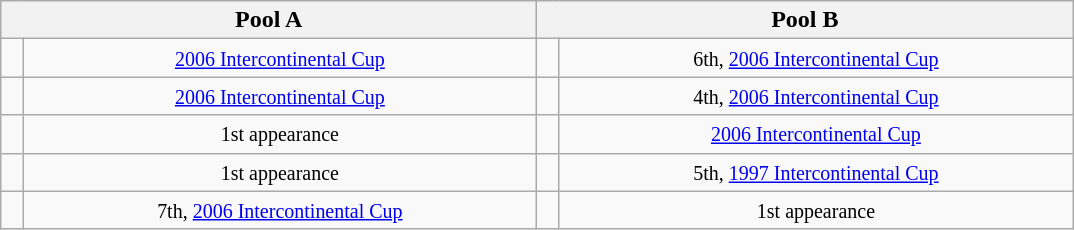<table class="wikitable">
<tr>
<th colspan=2 width=350>Pool A</th>
<th colspan=2 width=350>Pool B</th>
</tr>
<tr align=center>
<td></td>
<td><small> <a href='#'>2006 Intercontinental Cup</a></small></td>
<td></td>
<td><small>6th, <a href='#'>2006 Intercontinental Cup</a></small></td>
</tr>
<tr align=center>
<td></td>
<td><small> <a href='#'>2006 Intercontinental Cup</a></small></td>
<td></td>
<td><small>4th, <a href='#'>2006 Intercontinental Cup</a></small></td>
</tr>
<tr align=center>
<td></td>
<td><small>1st appearance</small></td>
<td></td>
<td><small> <a href='#'>2006 Intercontinental Cup</a></small></td>
</tr>
<tr align=center>
<td></td>
<td><small>1st appearance</small></td>
<td></td>
<td><small>5th, <a href='#'>1997 Intercontinental Cup</a></small></td>
</tr>
<tr align=center>
<td></td>
<td><small>7th, <a href='#'>2006 Intercontinental Cup</a></small></td>
<td></td>
<td><small>1st appearance</small></td>
</tr>
</table>
